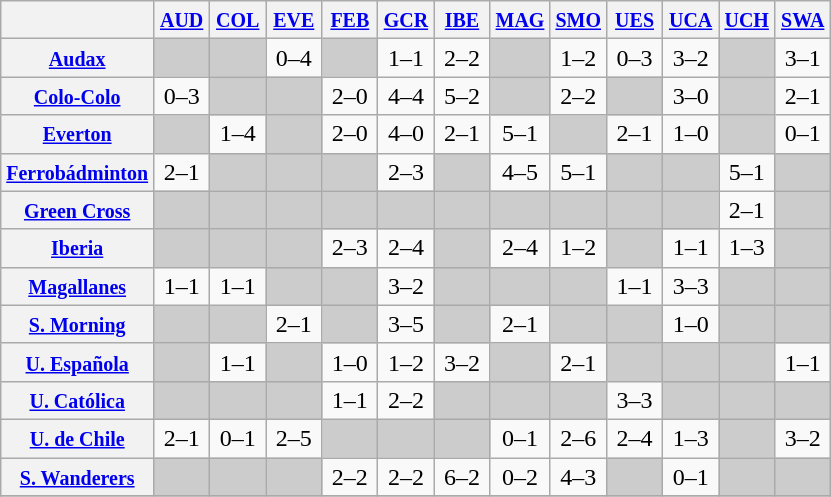<table class="wikitable" style="text-align:center">
<tr>
<th width="90"> </th>
<th width="30"><small><a href='#'>AUD</a></small></th>
<th width="30"><small><a href='#'>COL</a></small></th>
<th width="30"><small><a href='#'>EVE</a></small></th>
<th width="30"><small><a href='#'>FEB</a></small></th>
<th width="30"><small><a href='#'>GCR</a></small></th>
<th width="30"><small><a href='#'>IBE</a></small></th>
<th width="30"><small><a href='#'>MAG</a></small></th>
<th width="30"><small><a href='#'>SMO</a></small></th>
<th width="30"><small><a href='#'>UES</a></small></th>
<th width="30"><small><a href='#'>UCA</a></small></th>
<th width="30"><small><a href='#'>UCH</a></small></th>
<th width="30"><small><a href='#'>SWA</a></small></th>
</tr>
<tr>
<th><small><a href='#'>Audax</a></small></th>
<td bgcolor="#CCCCCC"></td>
<td bgcolor="#CCCCCC"></td>
<td>0–4</td>
<td bgcolor="#CCCCCC"></td>
<td>1–1</td>
<td>2–2</td>
<td bgcolor="#CCCCCC"></td>
<td>1–2</td>
<td>0–3</td>
<td>3–2</td>
<td bgcolor="#CCCCCC"></td>
<td>3–1</td>
</tr>
<tr>
<th><small><a href='#'>Colo-Colo</a></small></th>
<td>0–3</td>
<td bgcolor="#CCCCCC"></td>
<td bgcolor="#CCCCCC"></td>
<td>2–0</td>
<td>4–4</td>
<td>5–2</td>
<td bgcolor="#CCCCCC"></td>
<td>2–2</td>
<td bgcolor="#CCCCCC"></td>
<td>3–0</td>
<td bgcolor="#CCCCCC"></td>
<td>2–1</td>
</tr>
<tr>
<th><small><a href='#'>Everton</a></small></th>
<td bgcolor="#CCCCCC"></td>
<td>1–4</td>
<td bgcolor="#CCCCCC"></td>
<td>2–0</td>
<td>4–0</td>
<td>2–1</td>
<td>5–1</td>
<td bgcolor="#CCCCCC"></td>
<td>2–1</td>
<td>1–0</td>
<td bgcolor="#CCCCCC"></td>
<td>0–1</td>
</tr>
<tr>
<th><small><a href='#'>Ferrobádminton</a></small></th>
<td>2–1</td>
<td bgcolor="#CCCCCC"></td>
<td bgcolor="#CCCCCC"></td>
<td bgcolor="#CCCCCC"></td>
<td>2–3</td>
<td bgcolor="#CCCCCC"></td>
<td>4–5</td>
<td>5–1</td>
<td bgcolor="#CCCCCC"></td>
<td bgcolor="#CCCCCC"></td>
<td>5–1</td>
<td bgcolor="#CCCCCC"></td>
</tr>
<tr>
<th><small><a href='#'>Green Cross</a></small></th>
<td bgcolor="#CCCCCC"></td>
<td bgcolor="#CCCCCC"></td>
<td bgcolor="#CCCCCC"></td>
<td bgcolor="#CCCCCC"></td>
<td bgcolor="#CCCCCC"></td>
<td bgcolor="#CCCCCC"></td>
<td bgcolor="#CCCCCC"></td>
<td bgcolor="#CCCCCC"></td>
<td bgcolor="#CCCCCC"></td>
<td bgcolor="#CCCCCC"></td>
<td>2–1</td>
<td bgcolor="#CCCCCC"></td>
</tr>
<tr>
<th><small><a href='#'>Iberia</a></small></th>
<td bgcolor="#CCCCCC"></td>
<td bgcolor="#CCCCCC"></td>
<td bgcolor="#CCCCCC"></td>
<td>2–3</td>
<td>2–4</td>
<td bgcolor="#CCCCCC"></td>
<td>2–4</td>
<td>1–2</td>
<td bgcolor="#CCCCCC"></td>
<td>1–1</td>
<td>1–3</td>
<td bgcolor="#CCCCCC"></td>
</tr>
<tr>
<th><small><a href='#'>Magallanes</a></small></th>
<td>1–1</td>
<td>1–1</td>
<td bgcolor="#CCCCCC"></td>
<td bgcolor="#CCCCCC"></td>
<td>3–2</td>
<td bgcolor="#CCCCCC"></td>
<td bgcolor="#CCCCCC"></td>
<td bgcolor="#CCCCCC"></td>
<td>1–1</td>
<td>3–3</td>
<td bgcolor="#CCCCCC"></td>
<td bgcolor="#CCCCCC"></td>
</tr>
<tr>
<th><small><a href='#'>S. Morning</a></small></th>
<td bgcolor="#CCCCCC"></td>
<td bgcolor="#CCCCCC"></td>
<td>2–1</td>
<td bgcolor="#CCCCCC"></td>
<td>3–5</td>
<td bgcolor="#CCCCCC"></td>
<td>2–1</td>
<td bgcolor="#CCCCCC"></td>
<td bgcolor="#CCCCCC"></td>
<td>1–0</td>
<td bgcolor="#CCCCCC"></td>
<td bgcolor="#CCCCCC"></td>
</tr>
<tr>
<th><small><a href='#'>U. Española</a></small></th>
<td bgcolor="#CCCCCC"></td>
<td>1–1</td>
<td bgcolor="#CCCCCC"></td>
<td>1–0</td>
<td>1–2</td>
<td>3–2</td>
<td bgcolor="#CCCCCC"></td>
<td>2–1</td>
<td bgcolor="#CCCCCC"></td>
<td bgcolor="#CCCCCC"></td>
<td bgcolor="#CCCCCC"></td>
<td>1–1</td>
</tr>
<tr>
<th><small><a href='#'>U. Católica</a></small></th>
<td bgcolor="#CCCCCC"></td>
<td bgcolor="#CCCCCC"></td>
<td bgcolor="#CCCCCC"></td>
<td>1–1</td>
<td>2–2</td>
<td bgcolor="#CCCCCC"></td>
<td bgcolor="#CCCCCC"></td>
<td bgcolor="#CCCCCC"></td>
<td>3–3</td>
<td bgcolor="#CCCCCC"></td>
<td bgcolor="#CCCCCC"></td>
<td bgcolor="#CCCCCC"></td>
</tr>
<tr>
<th><small><a href='#'>U. de Chile</a></small></th>
<td>2–1</td>
<td>0–1</td>
<td>2–5</td>
<td bgcolor="#CCCCCC"></td>
<td bgcolor="#CCCCCC"></td>
<td bgcolor="#CCCCCC"></td>
<td>0–1</td>
<td>2–6</td>
<td>2–4</td>
<td>1–3</td>
<td bgcolor="#CCCCCC"></td>
<td>3–2</td>
</tr>
<tr>
<th><small><a href='#'>S. Wanderers</a></small></th>
<td bgcolor="#CCCCCC"></td>
<td bgcolor="#CCCCCC"></td>
<td bgcolor="#CCCCCC"></td>
<td>2–2</td>
<td>2–2</td>
<td>6–2</td>
<td>0–2</td>
<td>4–3</td>
<td bgcolor="#CCCCCC"></td>
<td>0–1</td>
<td bgcolor="#CCCCCC"></td>
<td bgcolor="#CCCCCC"></td>
</tr>
<tr>
</tr>
</table>
